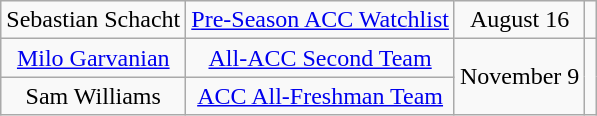<table class="wikitable sortable" style="text-align: center">
<tr>
<td>Sebastian Schacht</td>
<td><a href='#'>Pre-Season ACC Watchlist</a></td>
<td>August 16</td>
<td></td>
</tr>
<tr>
<td><a href='#'>Milo Garvanian</a></td>
<td><a href='#'>All-ACC Second Team</a></td>
<td rowspan=2>November 9</td>
<td rowspan=2></td>
</tr>
<tr>
<td>Sam Williams</td>
<td><a href='#'>ACC All-Freshman Team</a></td>
</tr>
</table>
